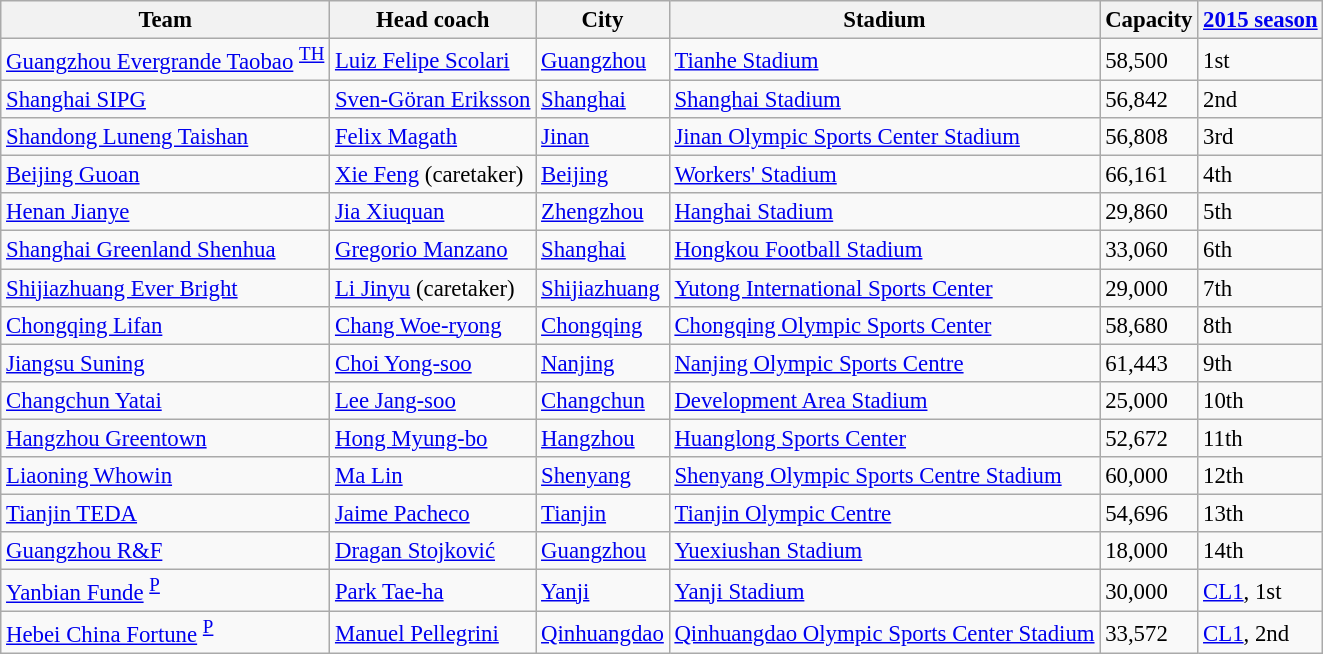<table class="wikitable sortable" style="font-size:95%">
<tr>
<th>Team</th>
<th>Head coach</th>
<th>City</th>
<th>Stadium</th>
<th>Capacity</th>
<th><a href='#'>2015 season</a></th>
</tr>
<tr>
<td><a href='#'>Guangzhou Evergrande Taobao</a> <sup><a href='#'>TH</a></sup></td>
<td> <a href='#'>Luiz Felipe Scolari</a></td>
<td><a href='#'>Guangzhou</a></td>
<td><a href='#'>Tianhe Stadium</a></td>
<td>58,500</td>
<td>1st</td>
</tr>
<tr>
<td><a href='#'>Shanghai SIPG</a></td>
<td> <a href='#'>Sven-Göran Eriksson</a></td>
<td><a href='#'>Shanghai</a></td>
<td><a href='#'>Shanghai Stadium</a></td>
<td>56,842</td>
<td>2nd</td>
</tr>
<tr>
<td><a href='#'>Shandong Luneng Taishan</a></td>
<td> <a href='#'>Felix Magath</a></td>
<td><a href='#'>Jinan</a></td>
<td><a href='#'>Jinan Olympic Sports Center Stadium</a></td>
<td>56,808</td>
<td>3rd</td>
</tr>
<tr>
<td><a href='#'>Beijing Guoan</a></td>
<td> <a href='#'>Xie Feng</a> (caretaker)</td>
<td><a href='#'>Beijing</a></td>
<td><a href='#'>Workers' Stadium</a></td>
<td>66,161</td>
<td>4th</td>
</tr>
<tr>
<td><a href='#'>Henan Jianye</a></td>
<td> <a href='#'>Jia Xiuquan</a></td>
<td><a href='#'>Zhengzhou</a></td>
<td><a href='#'>Hanghai Stadium</a></td>
<td>29,860</td>
<td>5th</td>
</tr>
<tr>
<td><a href='#'>Shanghai Greenland Shenhua</a></td>
<td> <a href='#'>Gregorio Manzano</a></td>
<td><a href='#'>Shanghai</a></td>
<td><a href='#'>Hongkou Football Stadium</a></td>
<td>33,060</td>
<td>6th</td>
</tr>
<tr>
<td><a href='#'>Shijiazhuang Ever Bright</a></td>
<td> <a href='#'>Li Jinyu</a> (caretaker)</td>
<td><a href='#'>Shijiazhuang</a></td>
<td><a href='#'>Yutong International Sports Center</a></td>
<td>29,000</td>
<td>7th</td>
</tr>
<tr>
<td><a href='#'>Chongqing Lifan</a></td>
<td> <a href='#'>Chang Woe-ryong</a></td>
<td><a href='#'>Chongqing</a></td>
<td><a href='#'>Chongqing Olympic Sports Center</a></td>
<td>58,680</td>
<td>8th</td>
</tr>
<tr>
<td><a href='#'>Jiangsu Suning</a></td>
<td> <a href='#'>Choi Yong-soo</a></td>
<td><a href='#'>Nanjing</a></td>
<td><a href='#'>Nanjing Olympic Sports Centre</a></td>
<td>61,443</td>
<td>9th</td>
</tr>
<tr>
<td><a href='#'>Changchun Yatai</a></td>
<td> <a href='#'>Lee Jang-soo</a></td>
<td><a href='#'>Changchun</a></td>
<td><a href='#'>Development Area Stadium</a></td>
<td>25,000</td>
<td>10th</td>
</tr>
<tr>
<td><a href='#'>Hangzhou Greentown</a></td>
<td> <a href='#'>Hong Myung-bo</a></td>
<td><a href='#'>Hangzhou</a></td>
<td><a href='#'>Huanglong Sports Center</a></td>
<td>52,672</td>
<td>11th</td>
</tr>
<tr>
<td><a href='#'>Liaoning Whowin</a></td>
<td> <a href='#'>Ma Lin</a></td>
<td><a href='#'>Shenyang</a></td>
<td><a href='#'>Shenyang Olympic Sports Centre Stadium</a></td>
<td>60,000</td>
<td>12th</td>
</tr>
<tr>
<td><a href='#'>Tianjin TEDA</a></td>
<td> <a href='#'>Jaime Pacheco</a></td>
<td><a href='#'>Tianjin</a></td>
<td><a href='#'>Tianjin Olympic Centre</a></td>
<td>54,696</td>
<td>13th</td>
</tr>
<tr>
<td><a href='#'>Guangzhou R&F</a></td>
<td> <a href='#'>Dragan Stojković</a></td>
<td><a href='#'>Guangzhou</a></td>
<td><a href='#'>Yuexiushan Stadium</a></td>
<td>18,000</td>
<td>14th</td>
</tr>
<tr>
<td><a href='#'>Yanbian Funde</a> <sup><a href='#'>P</a></sup></td>
<td> <a href='#'>Park Tae-ha</a></td>
<td><a href='#'>Yanji</a></td>
<td><a href='#'>Yanji Stadium</a></td>
<td>30,000</td>
<td><a href='#'>CL1</a>, 1st</td>
</tr>
<tr>
<td><a href='#'>Hebei China Fortune</a> <sup><a href='#'>P</a></sup></td>
<td> <a href='#'>Manuel Pellegrini</a></td>
<td><a href='#'>Qinhuangdao</a></td>
<td><a href='#'>Qinhuangdao Olympic Sports Center Stadium</a></td>
<td>33,572</td>
<td><a href='#'>CL1</a>, 2nd</td>
</tr>
</table>
